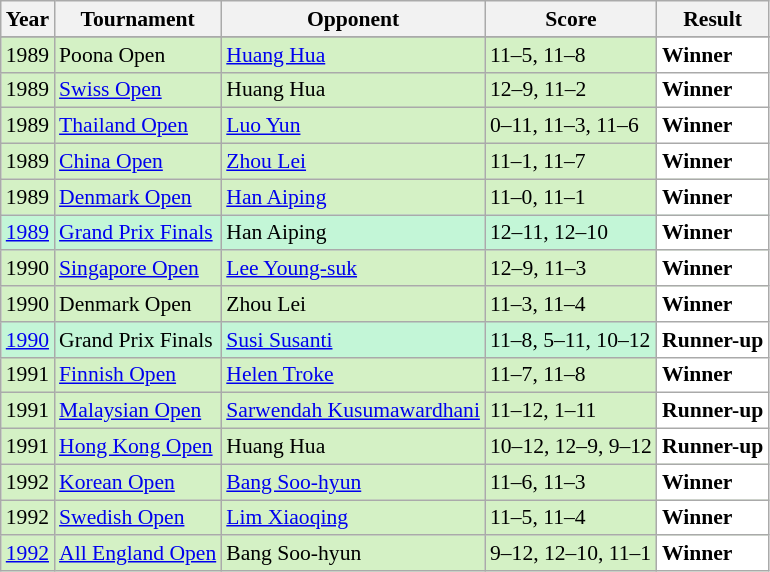<table class="sortable wikitable" style="font-size: 90%;">
<tr>
<th>Year</th>
<th>Tournament</th>
<th>Opponent</th>
<th>Score</th>
<th>Result</th>
</tr>
<tr>
</tr>
<tr style="background:#D4F1C5">
<td align="center">1989</td>
<td align="left">Poona Open</td>
<td align="left"> <a href='#'>Huang Hua</a></td>
<td align="left">11–5, 11–8</td>
<td style="text-align:left; background:white"> <strong>Winner</strong></td>
</tr>
<tr style="background:#D4F1C5">
<td align="center">1989</td>
<td align="left"><a href='#'>Swiss Open</a></td>
<td align="left"> Huang Hua</td>
<td align="left">12–9, 11–2</td>
<td style="text-align:left; background:white"> <strong>Winner</strong></td>
</tr>
<tr style="background:#D4F1C5">
<td align="center">1989</td>
<td align="left"><a href='#'>Thailand Open</a></td>
<td align="left"> <a href='#'>Luo Yun</a></td>
<td align="left">0–11, 11–3, 11–6</td>
<td style="text-align:left; background:white"> <strong>Winner</strong></td>
</tr>
<tr style="background:#D4F1C5">
<td align="center">1989</td>
<td align="left"><a href='#'>China Open</a></td>
<td align="left"> <a href='#'>Zhou Lei</a></td>
<td align="left">11–1, 11–7</td>
<td style="text-align:left; background:white"> <strong>Winner</strong></td>
</tr>
<tr style="background:#D4F1C5">
<td align="center">1989</td>
<td align="left"><a href='#'>Denmark Open</a></td>
<td align="left"> <a href='#'>Han Aiping</a></td>
<td align="left">11–0, 11–1</td>
<td style="text-align:left; background:white"> <strong>Winner</strong></td>
</tr>
<tr style="background:#C3F6D7">
<td align="center"><a href='#'>1989</a></td>
<td align="left"><a href='#'>Grand Prix Finals</a></td>
<td align="left"> Han Aiping</td>
<td align="left">12–11, 12–10</td>
<td style="text-align:left; background:white"> <strong>Winner</strong></td>
</tr>
<tr style="background:#D4F1C5">
<td align="center">1990</td>
<td align="left"><a href='#'>Singapore Open</a></td>
<td align="left"> <a href='#'>Lee Young-suk</a></td>
<td align="left">12–9, 11–3</td>
<td style="text-align:left; background:white"> <strong>Winner</strong></td>
</tr>
<tr style="background:#D4F1C5">
<td align="center">1990</td>
<td align="left">Denmark Open</td>
<td align="left"> Zhou Lei</td>
<td align="left">11–3, 11–4</td>
<td style="text-align:left; background:white"> <strong>Winner</strong></td>
</tr>
<tr style="background:#C3F6D7">
<td align="center"><a href='#'>1990</a></td>
<td align="left">Grand Prix Finals</td>
<td align="left"> <a href='#'>Susi Susanti</a></td>
<td align="left">11–8, 5–11, 10–12</td>
<td style="text-align:left; background:white"> <strong>Runner-up</strong></td>
</tr>
<tr style="background:#D4F1C5">
<td align="center">1991</td>
<td align="left"><a href='#'>Finnish Open</a></td>
<td align="left"> <a href='#'>Helen Troke</a></td>
<td align="left">11–7, 11–8</td>
<td style="text-align:left; background:white"> <strong>Winner</strong></td>
</tr>
<tr style="background:#D4F1C5">
<td align="center">1991</td>
<td align="left"><a href='#'>Malaysian Open</a></td>
<td align="left"> <a href='#'>Sarwendah Kusumawardhani</a></td>
<td align="left">11–12, 1–11</td>
<td style="text-align:left; background:white"> <strong>Runner-up</strong></td>
</tr>
<tr style="background:#D4F1C5">
<td align="center">1991</td>
<td align="left"><a href='#'>Hong Kong Open</a></td>
<td align="left"> Huang Hua</td>
<td align="left">10–12, 12–9, 9–12</td>
<td style="text-align:left; background:white"> <strong>Runner-up</strong></td>
</tr>
<tr style="background:#D4F1C5">
<td align="center">1992</td>
<td align="left"><a href='#'>Korean Open</a></td>
<td align="left"> <a href='#'>Bang Soo-hyun</a></td>
<td align="left">11–6, 11–3</td>
<td style="text-align:left; background:white"> <strong>Winner</strong></td>
</tr>
<tr style="background:#D4F1C5">
<td align="center">1992</td>
<td align="left"><a href='#'>Swedish Open</a></td>
<td align="left"> <a href='#'>Lim Xiaoqing</a></td>
<td align="left">11–5, 11–4</td>
<td style="text-align:left; background:white"> <strong>Winner</strong></td>
</tr>
<tr style="background:#D4F1C5">
<td align="center"><a href='#'>1992</a></td>
<td align="left"><a href='#'>All England Open</a></td>
<td align="left"> Bang Soo-hyun</td>
<td align="left">9–12, 12–10, 11–1</td>
<td style="text-align:left; background:white"> <strong>Winner</strong></td>
</tr>
</table>
